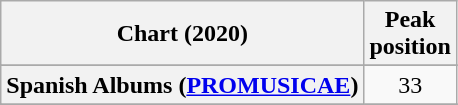<table class="wikitable sortable plainrowheaders" style="text-align:center">
<tr>
<th scope="col">Chart (2020)</th>
<th scope="col">Peak<br>position</th>
</tr>
<tr>
</tr>
<tr>
</tr>
<tr>
</tr>
<tr>
</tr>
<tr>
</tr>
<tr>
</tr>
<tr>
</tr>
<tr>
</tr>
<tr>
</tr>
<tr>
<th scope="row">Spanish Albums (<a href='#'>PROMUSICAE</a>)</th>
<td>33</td>
</tr>
<tr>
</tr>
<tr>
</tr>
</table>
